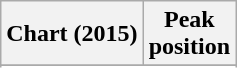<table class="wikitable sortable plainrowheaders">
<tr>
<th>Chart (2015)</th>
<th>Peak<br>position</th>
</tr>
<tr>
</tr>
<tr>
</tr>
</table>
